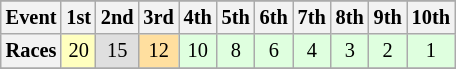<table class="wikitable" style="font-size: 85%; text-align:center;">
<tr>
</tr>
<tr>
<th>Event</th>
<th>1st</th>
<th>2nd</th>
<th>3rd</th>
<th>4th</th>
<th>5th</th>
<th>6th</th>
<th>7th</th>
<th>8th</th>
<th>9th</th>
<th>10th</th>
</tr>
<tr>
<th>Races</th>
<td style="background:#FFFFBF;">20</td>
<td style="background:#DFDFDF;">15</td>
<td style="background:#FFDF9F;">12</td>
<td style="background:#DFFFDF;">10</td>
<td style="background:#DFFFDF;">8</td>
<td style="background:#DFFFDF;">6</td>
<td style="background:#DFFFDF;">4</td>
<td style="background:#DFFFDF;">3</td>
<td style="background:#DFFFDF;">2</td>
<td style="background:#DFFFDF;">1</td>
</tr>
<tr>
</tr>
</table>
